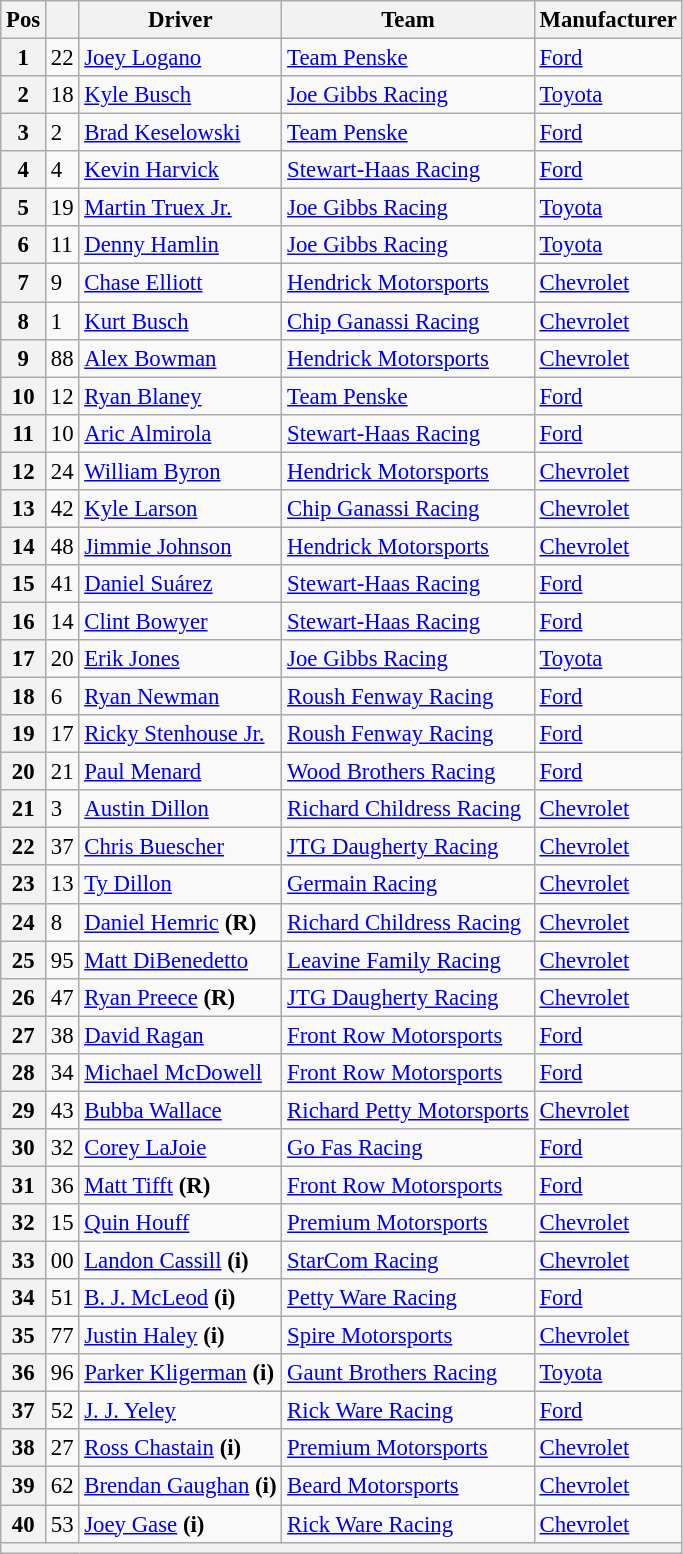<table class="wikitable" style="font-size:95%">
<tr>
<th>Pos</th>
<th></th>
<th>Driver</th>
<th>Team</th>
<th>Manufacturer</th>
</tr>
<tr>
<th>1</th>
<td>22</td>
<td><a href='#'>Joey Logano</a></td>
<td><a href='#'>Team Penske</a></td>
<td><a href='#'>Ford</a></td>
</tr>
<tr>
<th>2</th>
<td>18</td>
<td><a href='#'>Kyle Busch</a></td>
<td><a href='#'>Joe Gibbs Racing</a></td>
<td><a href='#'>Toyota</a></td>
</tr>
<tr>
<th>3</th>
<td>2</td>
<td><a href='#'>Brad Keselowski</a></td>
<td><a href='#'>Team Penske</a></td>
<td><a href='#'>Ford</a></td>
</tr>
<tr>
<th>4</th>
<td>4</td>
<td><a href='#'>Kevin Harvick</a></td>
<td><a href='#'>Stewart-Haas Racing</a></td>
<td><a href='#'>Ford</a></td>
</tr>
<tr>
<th>5</th>
<td>19</td>
<td><a href='#'>Martin Truex Jr.</a></td>
<td><a href='#'>Joe Gibbs Racing</a></td>
<td><a href='#'>Toyota</a></td>
</tr>
<tr>
<th>6</th>
<td>11</td>
<td><a href='#'>Denny Hamlin</a></td>
<td><a href='#'>Joe Gibbs Racing</a></td>
<td><a href='#'>Toyota</a></td>
</tr>
<tr>
<th>7</th>
<td>9</td>
<td><a href='#'>Chase Elliott</a></td>
<td><a href='#'>Hendrick Motorsports</a></td>
<td><a href='#'>Chevrolet</a></td>
</tr>
<tr>
<th>8</th>
<td>1</td>
<td><a href='#'>Kurt Busch</a></td>
<td><a href='#'>Chip Ganassi Racing</a></td>
<td><a href='#'>Chevrolet</a></td>
</tr>
<tr>
<th>9</th>
<td>88</td>
<td><a href='#'>Alex Bowman</a></td>
<td><a href='#'>Hendrick Motorsports</a></td>
<td><a href='#'>Chevrolet</a></td>
</tr>
<tr>
<th>10</th>
<td>12</td>
<td><a href='#'>Ryan Blaney</a></td>
<td><a href='#'>Team Penske</a></td>
<td><a href='#'>Ford</a></td>
</tr>
<tr>
<th>11</th>
<td>10</td>
<td><a href='#'>Aric Almirola</a></td>
<td><a href='#'>Stewart-Haas Racing</a></td>
<td><a href='#'>Ford</a></td>
</tr>
<tr>
<th>12</th>
<td>24</td>
<td><a href='#'>William Byron</a></td>
<td><a href='#'>Hendrick Motorsports</a></td>
<td><a href='#'>Chevrolet</a></td>
</tr>
<tr>
<th>13</th>
<td>42</td>
<td><a href='#'>Kyle Larson</a></td>
<td><a href='#'>Chip Ganassi Racing</a></td>
<td><a href='#'>Chevrolet</a></td>
</tr>
<tr>
<th>14</th>
<td>48</td>
<td><a href='#'>Jimmie Johnson</a></td>
<td><a href='#'>Hendrick Motorsports</a></td>
<td><a href='#'>Chevrolet</a></td>
</tr>
<tr>
<th>15</th>
<td>41</td>
<td><a href='#'>Daniel Suárez</a></td>
<td><a href='#'>Stewart-Haas Racing</a></td>
<td><a href='#'>Ford</a></td>
</tr>
<tr>
<th>16</th>
<td>14</td>
<td><a href='#'>Clint Bowyer</a></td>
<td><a href='#'>Stewart-Haas Racing</a></td>
<td><a href='#'>Ford</a></td>
</tr>
<tr>
<th>17</th>
<td>20</td>
<td><a href='#'>Erik Jones</a></td>
<td><a href='#'>Joe Gibbs Racing</a></td>
<td><a href='#'>Toyota</a></td>
</tr>
<tr>
<th>18</th>
<td>6</td>
<td><a href='#'>Ryan Newman</a></td>
<td><a href='#'>Roush Fenway Racing</a></td>
<td><a href='#'>Ford</a></td>
</tr>
<tr>
<th>19</th>
<td>17</td>
<td><a href='#'>Ricky Stenhouse Jr.</a></td>
<td><a href='#'>Roush Fenway Racing</a></td>
<td><a href='#'>Ford</a></td>
</tr>
<tr>
<th>20</th>
<td>21</td>
<td><a href='#'>Paul Menard</a></td>
<td><a href='#'>Wood Brothers Racing</a></td>
<td><a href='#'>Ford</a></td>
</tr>
<tr>
<th>21</th>
<td>3</td>
<td><a href='#'>Austin Dillon</a></td>
<td><a href='#'>Richard Childress Racing</a></td>
<td><a href='#'>Chevrolet</a></td>
</tr>
<tr>
<th>22</th>
<td>37</td>
<td><a href='#'>Chris Buescher</a></td>
<td><a href='#'>JTG Daugherty Racing</a></td>
<td><a href='#'>Chevrolet</a></td>
</tr>
<tr>
<th>23</th>
<td>13</td>
<td><a href='#'>Ty Dillon</a></td>
<td><a href='#'>Germain Racing</a></td>
<td><a href='#'>Chevrolet</a></td>
</tr>
<tr>
<th>24</th>
<td>8</td>
<td><a href='#'>Daniel Hemric</a> <strong>(R)</strong></td>
<td><a href='#'>Richard Childress Racing</a></td>
<td><a href='#'>Chevrolet</a></td>
</tr>
<tr>
<th>25</th>
<td>95</td>
<td><a href='#'>Matt DiBenedetto</a></td>
<td><a href='#'>Leavine Family Racing</a></td>
<td><a href='#'>Chevrolet</a></td>
</tr>
<tr>
<th>26</th>
<td>47</td>
<td><a href='#'>Ryan Preece</a> <strong>(R)</strong></td>
<td><a href='#'>JTG Daugherty Racing</a></td>
<td><a href='#'>Chevrolet</a></td>
</tr>
<tr>
<th>27</th>
<td>38</td>
<td><a href='#'>David Ragan</a></td>
<td><a href='#'>Front Row Motorsports</a></td>
<td><a href='#'>Ford</a></td>
</tr>
<tr>
<th>28</th>
<td>34</td>
<td><a href='#'>Michael McDowell</a></td>
<td><a href='#'>Front Row Motorsports</a></td>
<td><a href='#'>Ford</a></td>
</tr>
<tr>
<th>29</th>
<td>43</td>
<td><a href='#'>Bubba Wallace</a></td>
<td><a href='#'>Richard Petty Motorsports</a></td>
<td><a href='#'>Chevrolet</a></td>
</tr>
<tr>
<th>30</th>
<td>32</td>
<td><a href='#'>Corey LaJoie</a></td>
<td><a href='#'>Go Fas Racing</a></td>
<td><a href='#'>Ford</a></td>
</tr>
<tr>
<th>31</th>
<td>36</td>
<td><a href='#'>Matt Tifft</a> <strong>(R)</strong></td>
<td><a href='#'>Front Row Motorsports</a></td>
<td><a href='#'>Ford</a></td>
</tr>
<tr>
<th>32</th>
<td>15</td>
<td><a href='#'>Quin Houff</a></td>
<td><a href='#'>Premium Motorsports</a></td>
<td><a href='#'>Chevrolet</a></td>
</tr>
<tr>
<th>33</th>
<td>00</td>
<td><a href='#'>Landon Cassill</a> <strong>(i)</strong></td>
<td><a href='#'>StarCom Racing</a></td>
<td><a href='#'>Chevrolet</a></td>
</tr>
<tr>
<th>34</th>
<td>51</td>
<td><a href='#'>B. J. McLeod</a> <strong>(i)</strong></td>
<td><a href='#'>Petty Ware Racing</a></td>
<td><a href='#'>Ford</a></td>
</tr>
<tr>
<th>35</th>
<td>77</td>
<td><a href='#'>Justin Haley</a> <strong>(i)</strong></td>
<td><a href='#'>Spire Motorsports</a></td>
<td><a href='#'>Chevrolet</a></td>
</tr>
<tr>
<th>36</th>
<td>96</td>
<td><a href='#'>Parker Kligerman</a> <strong>(i)</strong></td>
<td><a href='#'>Gaunt Brothers Racing</a></td>
<td><a href='#'>Toyota</a></td>
</tr>
<tr>
<th>37</th>
<td>52</td>
<td><a href='#'>J. J. Yeley</a></td>
<td><a href='#'>Rick Ware Racing</a></td>
<td><a href='#'>Ford</a></td>
</tr>
<tr>
<th>38</th>
<td>27</td>
<td><a href='#'>Ross Chastain</a> <strong>(i)</strong></td>
<td><a href='#'>Premium Motorsports</a></td>
<td><a href='#'>Chevrolet</a></td>
</tr>
<tr>
<th>39</th>
<td>62</td>
<td><a href='#'>Brendan Gaughan</a> <strong>(i)</strong></td>
<td><a href='#'>Beard Motorsports</a></td>
<td><a href='#'>Chevrolet</a></td>
</tr>
<tr>
<th>40</th>
<td>53</td>
<td><a href='#'>Joey Gase</a> <strong>(i)</strong></td>
<td><a href='#'>Rick Ware Racing</a></td>
<td><a href='#'>Chevrolet</a></td>
</tr>
<tr>
<th colspan="5"></th>
</tr>
</table>
